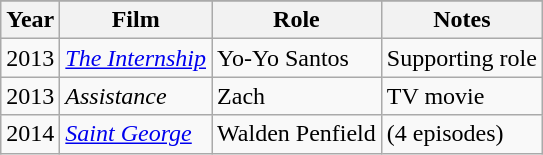<table class="wikitable">
<tr>
</tr>
<tr>
<th>Year</th>
<th>Film</th>
<th>Role</th>
<th>Notes</th>
</tr>
<tr>
<td>2013</td>
<td><em><a href='#'>The Internship</a></em></td>
<td>Yo-Yo Santos</td>
<td>Supporting role</td>
</tr>
<tr>
<td>2013</td>
<td><em>Assistance</em></td>
<td>Zach</td>
<td>TV movie</td>
</tr>
<tr>
<td>2014</td>
<td><em><a href='#'>Saint George</a></em></td>
<td>Walden Penfield</td>
<td>(4 episodes)</td>
</tr>
</table>
